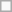<table class="wikitable">
<tr>
<td></td>
</tr>
</table>
